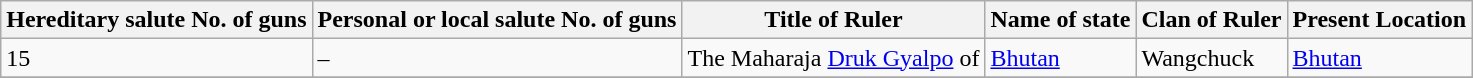<table class="wikitable">
<tr>
<th>Hereditary salute No. of guns</th>
<th>Personal or local salute No. of guns</th>
<th>Title of Ruler</th>
<th>Name of state</th>
<th>Clan of Ruler</th>
<th>Present Location</th>
</tr>
<tr>
<td>15</td>
<td>–</td>
<td>The Maharaja <a href='#'>Druk Gyalpo</a> of</td>
<td> <a href='#'>Bhutan</a></td>
<td>Wangchuck</td>
<td><a href='#'>Bhutan</a></td>
</tr>
<tr>
</tr>
</table>
